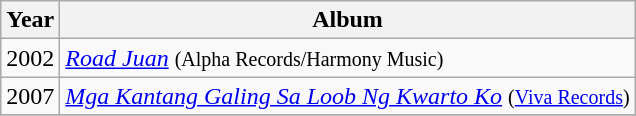<table class="wikitable" style="text-align:center;">
<tr>
<th>Year</th>
<th>Album</th>
</tr>
<tr>
<td>2002</td>
<td align="left"><em><a href='#'>Road Juan</a></em> <small>(Alpha Records/Harmony Music)</small></td>
</tr>
<tr>
<td>2007</td>
<td align="left"><em><a href='#'>Mga Kantang Galing Sa Loob Ng Kwarto Ko</a></em> <small>(<a href='#'>Viva Records</a>)</small></td>
</tr>
<tr>
</tr>
</table>
